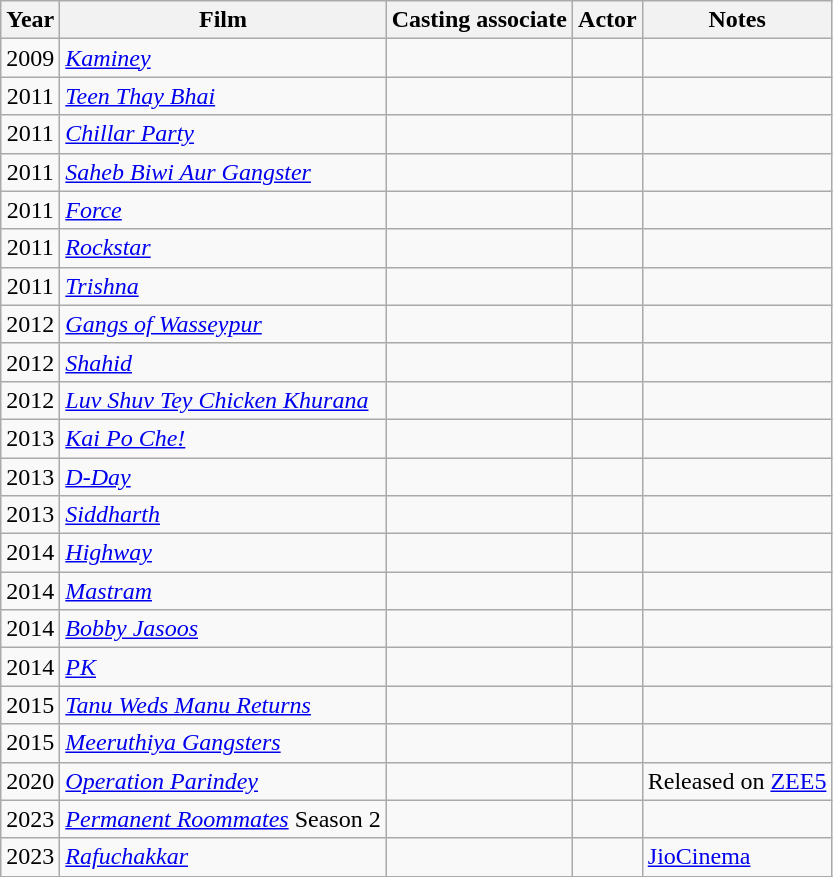<table class="wikitable sortable">
<tr>
<th>Year</th>
<th>Film</th>
<th>Casting associate</th>
<th>Actor</th>
<th>Notes</th>
</tr>
<tr>
<td style="text-align:center;">2009</td>
<td><em><a href='#'>Kaminey</a></em></td>
<td></td>
<td></td>
<td></td>
</tr>
<tr>
<td style="text-align:center;">2011</td>
<td><em><a href='#'>Teen Thay Bhai</a></em></td>
<td></td>
<td></td>
<td></td>
</tr>
<tr>
<td style="text-align:center;">2011</td>
<td><em><a href='#'>Chillar Party</a></em></td>
<td></td>
<td></td>
<td></td>
</tr>
<tr>
<td style="text-align:center;">2011</td>
<td><em><a href='#'>Saheb Biwi Aur Gangster</a></em></td>
<td></td>
<td></td>
<td></td>
</tr>
<tr>
<td style="text-align:center;">2011</td>
<td><em><a href='#'>Force</a></em></td>
<td></td>
<td></td>
<td></td>
</tr>
<tr>
<td style="text-align:center;">2011</td>
<td><em><a href='#'>Rockstar</a></em></td>
<td></td>
<td></td>
<td></td>
</tr>
<tr>
<td style="text-align:center;">2011</td>
<td><em><a href='#'>Trishna</a></em></td>
<td></td>
<td></td>
<td></td>
</tr>
<tr>
<td style="text-align:center;">2012</td>
<td><em><a href='#'>Gangs of Wasseypur</a></em></td>
<td></td>
<td></td>
<td></td>
</tr>
<tr>
<td style="text-align:center;">2012</td>
<td><em><a href='#'>Shahid</a></em></td>
<td></td>
<td></td>
<td></td>
</tr>
<tr>
<td style="text-align:center;">2012</td>
<td><em><a href='#'>Luv Shuv Tey Chicken Khurana</a></em></td>
<td></td>
<td></td>
<td></td>
</tr>
<tr>
<td style="text-align:center;">2013</td>
<td><em><a href='#'>Kai Po Che!</a></em></td>
<td></td>
<td></td>
<td></td>
</tr>
<tr>
<td style="text-align:center;">2013</td>
<td><em><a href='#'>D-Day</a></em></td>
<td></td>
<td></td>
<td></td>
</tr>
<tr>
<td style="text-align:center;">2013</td>
<td><em><a href='#'>Siddharth</a></em></td>
<td></td>
<td></td>
<td></td>
</tr>
<tr>
<td style="text-align:center;">2014</td>
<td><em><a href='#'>Highway</a></em></td>
<td></td>
<td></td>
<td></td>
</tr>
<tr>
<td style="text-align:center;">2014</td>
<td><em><a href='#'>Mastram</a></em></td>
<td></td>
<td></td>
<td></td>
</tr>
<tr>
<td style="text-align:center;">2014</td>
<td><em><a href='#'>Bobby Jasoos</a></em></td>
<td></td>
<td></td>
<td></td>
</tr>
<tr>
<td style="text-align:center;">2014</td>
<td><em><a href='#'>PK</a></em></td>
<td></td>
<td></td>
<td></td>
</tr>
<tr>
<td style="text-align:center;">2015</td>
<td><em><a href='#'>Tanu Weds Manu Returns</a></em></td>
<td></td>
<td></td>
<td></td>
</tr>
<tr>
<td style="text-align:center;">2015</td>
<td><em><a href='#'>Meeruthiya Gangsters</a></em></td>
<td></td>
<td></td>
<td></td>
</tr>
<tr>
<td style="text-align:center;">2020</td>
<td><em><a href='#'>Operation Parindey</a></em></td>
<td></td>
<td></td>
<td>Released on <a href='#'>ZEE5</a></td>
</tr>
<tr>
<td>2023</td>
<td><em><a href='#'>Permanent Roommates</a></em> Season 2</td>
<td></td>
<td></td>
<td></td>
</tr>
<tr>
<td>2023</td>
<td><em><a href='#'>Rafuchakkar</a></em></td>
<td></td>
<td></td>
<td><a href='#'>JioCinema</a></td>
</tr>
</table>
